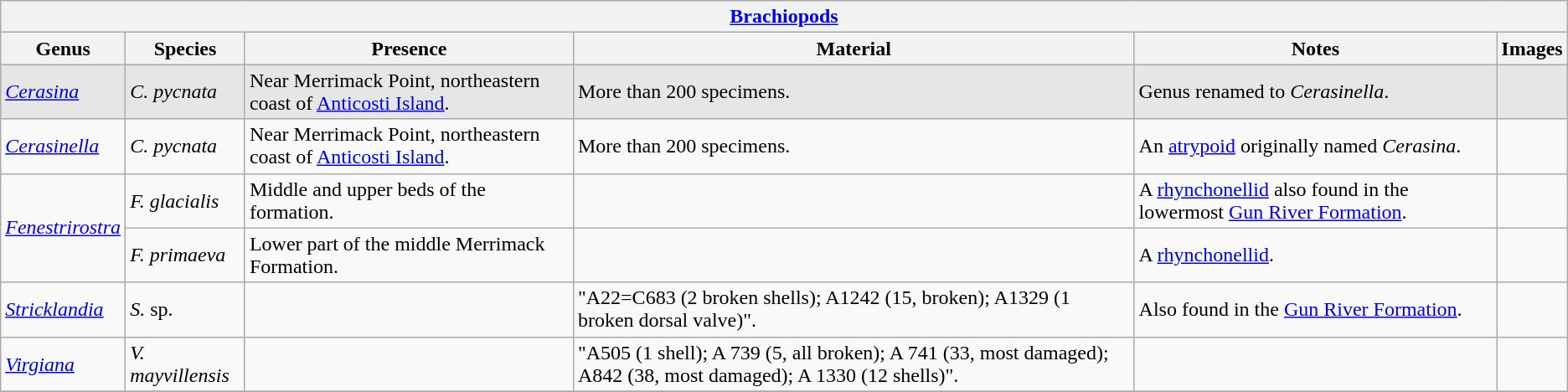<table class="wikitable" align="center">
<tr>
<th colspan="6" align="center"><strong><a href='#'>Brachiopods</a></strong></th>
</tr>
<tr>
<th>Genus</th>
<th>Species</th>
<th>Presence</th>
<th><strong>Material</strong></th>
<th>Notes</th>
<th>Images</th>
</tr>
<tr>
<td style="background:#E6E6E6;"><em><a href='#'>Cerasina</a></em></td>
<td style="background:#E6E6E6;"><em>C. pycnata</em></td>
<td style="background:#E6E6E6;">Near Merrimack Point, northeastern coast of <a href='#'>Anticosti Island</a>.</td>
<td style="background:#E6E6E6;">More than 200 specimens.</td>
<td style="background:#E6E6E6;">Genus renamed to <em>Cerasinella</em>.</td>
<td style="background:#E6E6E6;"></td>
</tr>
<tr>
<td><em><a href='#'>Cerasinella</a></em></td>
<td><em>C. pycnata</em></td>
<td>Near Merrimack Point, northeastern coast of <a href='#'>Anticosti Island</a>.</td>
<td>More than 200 specimens.</td>
<td>An <a href='#'>atrypoid</a> originally named <em>Cerasina</em>.</td>
<td></td>
</tr>
<tr>
<td rowspan=2><em><a href='#'>Fenestrirostra</a></em></td>
<td><em>F. glacialis</em></td>
<td>Middle and upper beds of the formation.</td>
<td></td>
<td>A <a href='#'>rhynchonellid</a> also found in the lowermost <a href='#'>Gun River Formation</a>.</td>
<td></td>
</tr>
<tr>
<td><em>F. primaeva</em></td>
<td>Lower part of the middle Merrimack Formation.</td>
<td></td>
<td>A <a href='#'>rhynchonellid</a>.</td>
<td></td>
</tr>
<tr>
<td><em><a href='#'>Stricklandia</a></em></td>
<td><em>S.</em> sp.</td>
<td></td>
<td>"A22=C683 (2 broken shells); A1242 (15, broken); A1329 (1 broken dorsal valve)".</td>
<td>Also found in the <a href='#'>Gun River Formation</a>.</td>
<td></td>
</tr>
<tr>
<td><em><a href='#'>Virgiana</a></em></td>
<td><em>V. mayvillensis</em></td>
<td></td>
<td>"A505 (1 shell); A 739 (5, all broken); A 741 (33, most damaged); A842 (38, most damaged); A 1330 (12 shells)".</td>
<td></td>
<td></td>
</tr>
<tr>
</tr>
</table>
